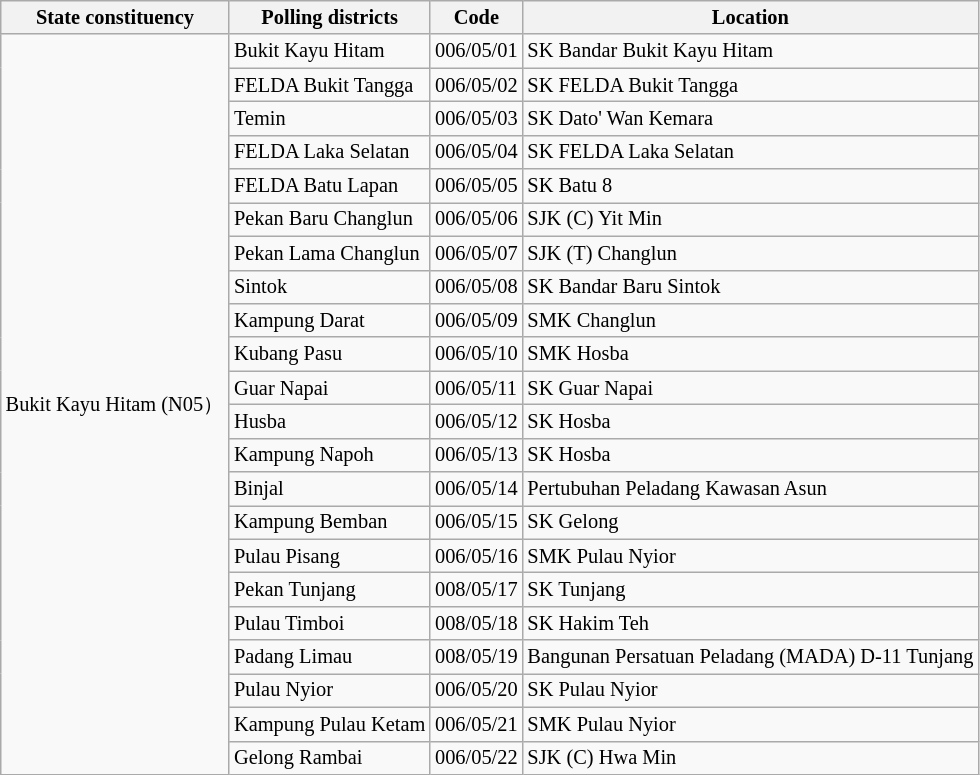<table class="wikitable sortable mw-collapsible" style="white-space:nowrap;font-size:85%">
<tr>
<th>State constituency</th>
<th>Polling districts</th>
<th>Code</th>
<th>Location</th>
</tr>
<tr>
<td rowspan="22">Bukit Kayu Hitam (N05）</td>
<td>Bukit Kayu Hitam</td>
<td>006/05/01</td>
<td>SK Bandar Bukit Kayu Hitam</td>
</tr>
<tr>
<td>FELDA Bukit Tangga</td>
<td>006/05/02</td>
<td>SK FELDA Bukit Tangga</td>
</tr>
<tr>
<td>Temin</td>
<td>006/05/03</td>
<td>SK Dato' Wan Kemara</td>
</tr>
<tr>
<td>FELDA Laka Selatan</td>
<td>006/05/04</td>
<td>SK FELDA Laka Selatan</td>
</tr>
<tr>
<td>FELDA Batu Lapan</td>
<td>006/05/05</td>
<td>SK Batu 8</td>
</tr>
<tr>
<td>Pekan Baru Changlun</td>
<td>006/05/06</td>
<td>SJK (C) Yit Min</td>
</tr>
<tr>
<td>Pekan Lama Changlun</td>
<td>006/05/07</td>
<td>SJK (T) Changlun</td>
</tr>
<tr>
<td>Sintok</td>
<td>006/05/08</td>
<td>SK Bandar Baru Sintok</td>
</tr>
<tr>
<td>Kampung Darat</td>
<td>006/05/09</td>
<td>SMK Changlun</td>
</tr>
<tr>
<td>Kubang Pasu</td>
<td>006/05/10</td>
<td>SMK Hosba</td>
</tr>
<tr>
<td>Guar Napai</td>
<td>006/05/11</td>
<td>SK Guar Napai</td>
</tr>
<tr>
<td>Husba</td>
<td>006/05/12</td>
<td>SK Hosba</td>
</tr>
<tr>
<td>Kampung Napoh</td>
<td>006/05/13</td>
<td>SK Hosba</td>
</tr>
<tr>
<td>Binjal</td>
<td>006/05/14</td>
<td>Pertubuhan Peladang Kawasan Asun</td>
</tr>
<tr>
<td>Kampung Bemban</td>
<td>006/05/15</td>
<td>SK Gelong</td>
</tr>
<tr>
<td>Pulau Pisang</td>
<td>006/05/16</td>
<td>SMK Pulau Nyior</td>
</tr>
<tr>
<td>Pekan Tunjang</td>
<td>008/05/17</td>
<td>SK Tunjang</td>
</tr>
<tr>
<td>Pulau Timboi</td>
<td>008/05/18</td>
<td>SK Hakim Teh</td>
</tr>
<tr>
<td>Padang Limau</td>
<td>008/05/19</td>
<td>Bangunan Persatuan Peladang (MADA) D-11 Tunjang</td>
</tr>
<tr>
<td>Pulau Nyior</td>
<td>006/05/20</td>
<td>SK Pulau Nyior</td>
</tr>
<tr>
<td>Kampung Pulau Ketam</td>
<td>006/05/21</td>
<td>SMK Pulau Nyior</td>
</tr>
<tr>
<td>Gelong Rambai</td>
<td>006/05/22</td>
<td>SJK (C) Hwa Min</td>
</tr>
</table>
